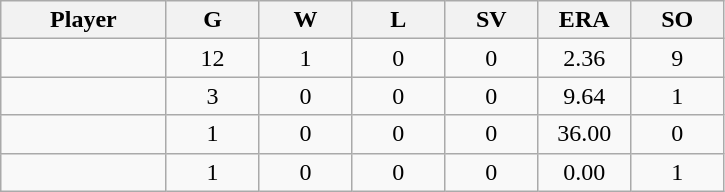<table class="wikitable sortable">
<tr>
<th bgcolor="#DDDDFF" width="16%">Player</th>
<th bgcolor="#DDDDFF" width="9%">G</th>
<th bgcolor="#DDDDFF" width="9%">W</th>
<th bgcolor="#DDDDFF" width="9%">L</th>
<th bgcolor="#DDDDFF" width="9%">SV</th>
<th bgcolor="#DDDDFF" width="9%">ERA</th>
<th bgcolor="#DDDDFF" width="9%">SO</th>
</tr>
<tr align="center">
<td></td>
<td>12</td>
<td>1</td>
<td>0</td>
<td>0</td>
<td>2.36</td>
<td>9</td>
</tr>
<tr align="center">
<td></td>
<td>3</td>
<td>0</td>
<td>0</td>
<td>0</td>
<td>9.64</td>
<td>1</td>
</tr>
<tr align="center">
<td></td>
<td>1</td>
<td>0</td>
<td>0</td>
<td>0</td>
<td>36.00</td>
<td>0</td>
</tr>
<tr align="center">
<td></td>
<td>1</td>
<td>0</td>
<td>0</td>
<td>0</td>
<td>0.00</td>
<td>1</td>
</tr>
</table>
